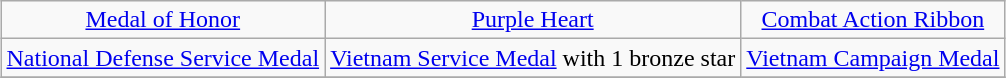<table class="wikitable" style="margin:1em auto; text-align:center;">
<tr>
<td><a href='#'>Medal of Honor</a></td>
<td><a href='#'>Purple Heart</a></td>
<td><a href='#'>Combat Action Ribbon</a></td>
</tr>
<tr>
<td><a href='#'>National Defense Service Medal</a></td>
<td><a href='#'>Vietnam Service Medal</a>  with 1 bronze star</td>
<td><a href='#'>Vietnam Campaign Medal</a></td>
</tr>
<tr>
</tr>
</table>
